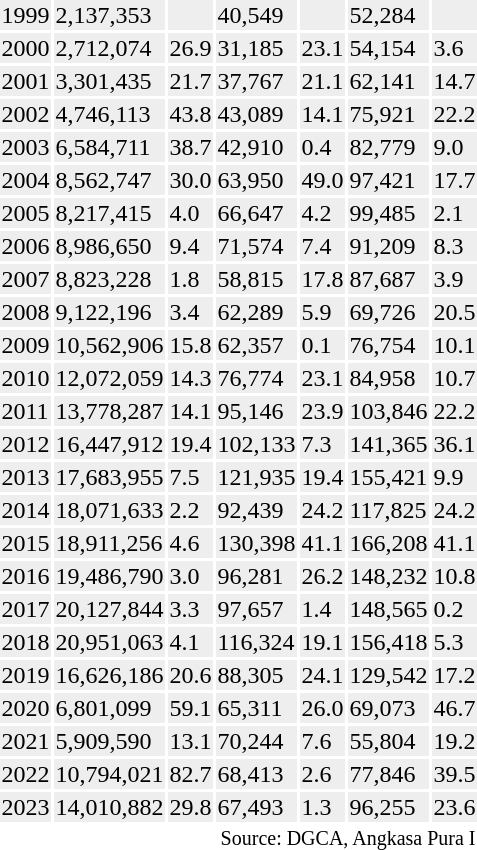<table class="toccolours sortable" style="padding:0.5em;">
<tr>
<th></th>
<th></th>
<th></th>
<th></th>
<th></th>
<th></th>
<th></th>
</tr>
<tr style="background:#eee;">
<td>1999</td>
<td>2,137,353</td>
<td></td>
<td>40,549</td>
<td></td>
<td>52,284</td>
<td></td>
</tr>
<tr style="background:#eee;">
<td>2000</td>
<td>2,712,074</td>
<td> 26.9</td>
<td>31,185</td>
<td> 23.1</td>
<td>54,154</td>
<td> 3.6</td>
</tr>
<tr style="background:#eee;">
<td>2001</td>
<td>3,301,435</td>
<td> 21.7</td>
<td>37,767</td>
<td> 21.1</td>
<td>62,141</td>
<td> 14.7</td>
</tr>
<tr style="background:#eee;">
<td>2002</td>
<td>4,746,113</td>
<td> 43.8</td>
<td>43,089</td>
<td> 14.1</td>
<td>75,921</td>
<td> 22.2</td>
</tr>
<tr style="background:#eee;">
<td>2003</td>
<td>6,584,711</td>
<td> 38.7</td>
<td>42,910</td>
<td> 0.4</td>
<td>82,779</td>
<td> 9.0</td>
</tr>
<tr style="background:#eee;">
<td>2004</td>
<td>8,562,747</td>
<td> 30.0</td>
<td>63,950</td>
<td> 49.0</td>
<td>97,421</td>
<td> 17.7</td>
</tr>
<tr style="background:#eee;">
<td>2005</td>
<td>8,217,415</td>
<td> 4.0</td>
<td>66,647</td>
<td> 4.2</td>
<td>99,485</td>
<td> 2.1</td>
</tr>
<tr style="background:#eee;">
<td>2006</td>
<td>8,986,650</td>
<td> 9.4</td>
<td>71,574</td>
<td> 7.4</td>
<td>91,209</td>
<td> 8.3</td>
</tr>
<tr style="background:#eee;">
<td>2007</td>
<td>8,823,228</td>
<td> 1.8</td>
<td>58,815</td>
<td> 17.8</td>
<td>87,687</td>
<td> 3.9</td>
</tr>
<tr style="background:#eee;">
<td>2008</td>
<td>9,122,196</td>
<td> 3.4</td>
<td>62,289</td>
<td> 5.9</td>
<td>69,726</td>
<td> 20.5</td>
</tr>
<tr style="background:#eee;">
<td>2009</td>
<td>10,562,906</td>
<td> 15.8</td>
<td>62,357</td>
<td> 0.1</td>
<td>76,754</td>
<td> 10.1</td>
</tr>
<tr style="background:#eee;">
<td>2010</td>
<td>12,072,059</td>
<td> 14.3</td>
<td>76,774</td>
<td> 23.1</td>
<td>84,958</td>
<td> 10.7</td>
</tr>
<tr style="background:#eee;">
<td>2011</td>
<td>13,778,287</td>
<td> 14.1</td>
<td>95,146</td>
<td> 23.9</td>
<td>103,846</td>
<td> 22.2</td>
</tr>
<tr style="background:#eee;">
<td>2012</td>
<td>16,447,912</td>
<td> 19.4</td>
<td>102,133</td>
<td> 7.3</td>
<td>141,365</td>
<td> 36.1</td>
</tr>
<tr style="background:#eee;">
<td>2013</td>
<td>17,683,955</td>
<td> 7.5</td>
<td>121,935</td>
<td> 19.4</td>
<td>155,421</td>
<td> 9.9</td>
</tr>
<tr style="background:#eee;">
<td>2014</td>
<td>18,071,633</td>
<td> 2.2</td>
<td>92,439</td>
<td> 24.2</td>
<td>117,825</td>
<td> 24.2</td>
</tr>
<tr style="background:#eee;">
<td>2015</td>
<td>18,911,256</td>
<td> 4.6</td>
<td>130,398</td>
<td> 41.1</td>
<td>166,208</td>
<td> 41.1</td>
</tr>
<tr style="background:#eee;">
<td>2016</td>
<td>19,486,790</td>
<td> 3.0</td>
<td>96,281</td>
<td> 26.2</td>
<td>148,232</td>
<td> 10.8</td>
</tr>
<tr style="background:#eee;">
<td>2017</td>
<td>20,127,844</td>
<td> 3.3</td>
<td>97,657</td>
<td> 1.4</td>
<td>148,565</td>
<td> 0.2</td>
</tr>
<tr style="background:#eee;">
<td>2018</td>
<td>20,951,063</td>
<td> 4.1</td>
<td>116,324</td>
<td> 19.1</td>
<td>156,418</td>
<td> 5.3</td>
</tr>
<tr style="background:#eee;">
<td>2019</td>
<td>16,626,186</td>
<td> 20.6</td>
<td>88,305</td>
<td> 24.1</td>
<td>129,542</td>
<td> 17.2</td>
</tr>
<tr style="background:#eee;">
<td>2020</td>
<td>6,801,099</td>
<td> 59.1</td>
<td>65,311</td>
<td> 26.0</td>
<td>69,073</td>
<td> 46.7</td>
</tr>
<tr style="background:#eee;">
<td>2021</td>
<td>5,909,590</td>
<td> 13.1</td>
<td>70,244</td>
<td> 7.6</td>
<td>55,804</td>
<td> 19.2</td>
</tr>
<tr style="background:#eee;">
<td>2022</td>
<td>10,794,021</td>
<td> 82.7</td>
<td>68,413</td>
<td> 2.6</td>
<td>77,846</td>
<td> 39.5</td>
</tr>
<tr style="background:#eee;">
<td>2023</td>
<td>14,010,882</td>
<td> 29.8</td>
<td>67,493</td>
<td> 1.3</td>
<td>96,255</td>
<td> 23.6</td>
</tr>
<tr>
<td colspan="7" style="text-align:right;"><sup>Source: DGCA, Angkasa Pura I</sup></td>
</tr>
</table>
